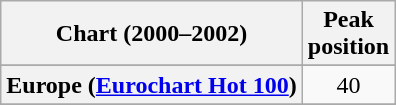<table class="wikitable sortable plainrowheaders" style="text-align:center">
<tr>
<th scope="col">Chart (2000–2002)</th>
<th scope="col">Peak<br>position</th>
</tr>
<tr>
</tr>
<tr>
<th scope="row">Europe (<a href='#'>Eurochart Hot 100</a>)</th>
<td>40</td>
</tr>
<tr>
</tr>
<tr>
</tr>
<tr>
</tr>
<tr>
</tr>
</table>
